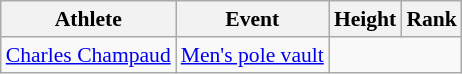<table class="wikitable" style="font-size:90%">
<tr>
<th scope="col">Athlete</th>
<th scope="col">Event</th>
<th scope="col">Height</th>
<th scope="col">Rank</th>
</tr>
<tr>
<td align="left" scope="row"><a href='#'>Charles Champaud</a></td>
<td><a href='#'>Men's pole vault</a></td>
<td colspan="2"></td>
</tr>
</table>
